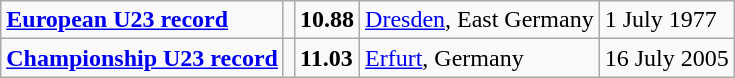<table class="wikitable">
<tr>
<td><strong><a href='#'>European U23 record</a></strong></td>
<td></td>
<td><strong>10.88</strong></td>
<td><a href='#'>Dresden</a>, East Germany</td>
<td>1 July 1977</td>
</tr>
<tr>
<td><strong><a href='#'>Championship U23 record</a></strong></td>
<td></td>
<td><strong>11.03</strong></td>
<td><a href='#'>Erfurt</a>, Germany</td>
<td>16 July 2005</td>
</tr>
</table>
